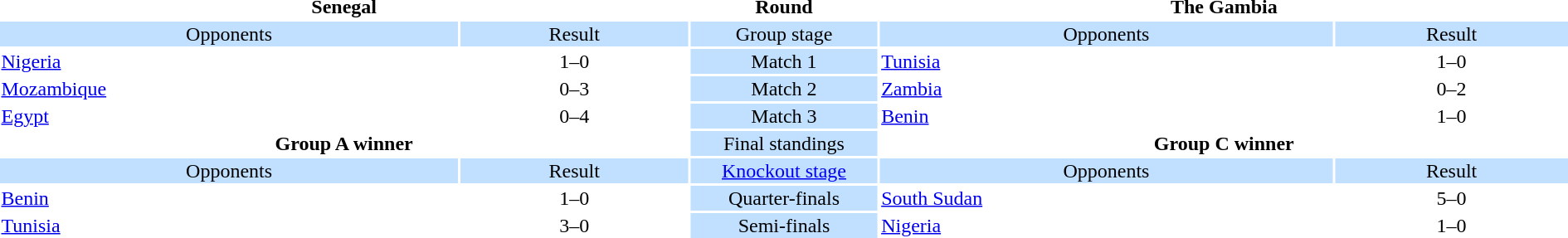<table style="width:100%; text-align:center">
<tr>
<th colspan="2" width="44%">Senegal</th>
<th width="12%">Round</th>
<th colspan="2" width="44%">The Gambia</th>
</tr>
<tr style="vertical-align:top; background:#C1E0FF">
<td>Opponents</td>
<td>Result</td>
<td>Group stage</td>
<td>Opponents</td>
<td>Result</td>
</tr>
<tr>
<td style="text-align:left"> <a href='#'>Nigeria</a></td>
<td>1–0</td>
<td style="background:#C1E0FF">Match 1</td>
<td style="text-align:left"> <a href='#'>Tunisia</a></td>
<td>1–0</td>
</tr>
<tr>
<td style="text-align:left"> <a href='#'>Mozambique</a></td>
<td>0–3</td>
<td style="background:#C1E0FF">Match 2</td>
<td style="text-align:left"> <a href='#'>Zambia</a></td>
<td>0–2</td>
</tr>
<tr>
<td style="text-align:left"> <a href='#'>Egypt</a></td>
<td>0–4</td>
<td style="background:#C1E0FF">Match 3</td>
<td style="text-align:left"> <a href='#'>Benin</a></td>
<td>1–0</td>
</tr>
<tr>
<td colspan="2" style="text-align:center"><strong>Group A winner</strong><div></div></td>
<td style="background:#C1E0FF">Final standings</td>
<td colspan="2" style="text-align:center"><strong>Group C winner</strong><div></div></td>
</tr>
<tr style="vertical-align:top; background:#C1E0FF">
<td>Opponents</td>
<td>Result</td>
<td><a href='#'>Knockout stage</a></td>
<td>Opponents</td>
<td>Result</td>
</tr>
<tr>
<td style="text-align:left"> <a href='#'>Benin</a></td>
<td>1–0</td>
<td style="background:#C1E0FF">Quarter-finals</td>
<td style="text-align:left"> <a href='#'>South Sudan</a></td>
<td>5–0</td>
</tr>
<tr>
<td style="text-align:left"> <a href='#'>Tunisia</a></td>
<td>3–0</td>
<td style="background:#C1E0FF">Semi-finals</td>
<td style="text-align:left"> <a href='#'>Nigeria</a></td>
<td>1–0</td>
</tr>
</table>
